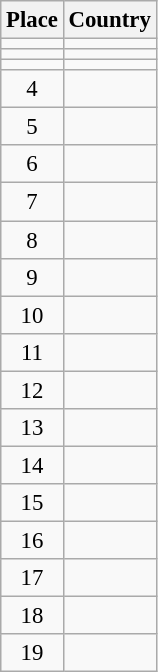<table class="wikitable" style="font-size:95%;">
<tr>
<th>Place</th>
<th>Country</th>
</tr>
<tr>
<td align="center"></td>
<td></td>
</tr>
<tr>
<td align="center"></td>
<td></td>
</tr>
<tr>
<td align="center"></td>
<td></td>
</tr>
<tr>
<td align="center">4</td>
<td></td>
</tr>
<tr>
<td align="center">5</td>
<td></td>
</tr>
<tr>
<td align="center">6</td>
<td></td>
</tr>
<tr>
<td align="center">7</td>
<td></td>
</tr>
<tr>
<td align="center">8</td>
<td></td>
</tr>
<tr>
<td align="center">9</td>
<td></td>
</tr>
<tr>
<td align="center">10</td>
<td></td>
</tr>
<tr>
<td align="center">11</td>
<td></td>
</tr>
<tr>
<td align="center">12</td>
<td></td>
</tr>
<tr>
<td align="center">13</td>
<td></td>
</tr>
<tr>
<td align="center">14</td>
<td></td>
</tr>
<tr>
<td align="center">15</td>
<td></td>
</tr>
<tr>
<td align="center">16</td>
<td></td>
</tr>
<tr>
<td align=center>17</td>
<td></td>
</tr>
<tr>
<td align=center>18</td>
<td></td>
</tr>
<tr>
<td align=center>19</td>
<td></td>
</tr>
</table>
